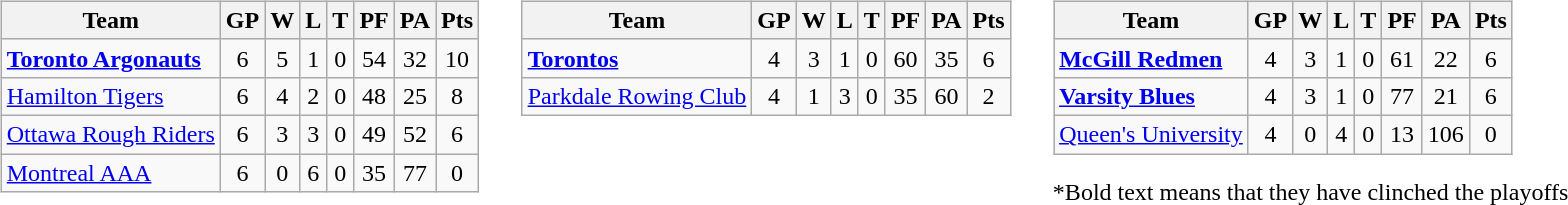<table cellspacing="10">
<tr>
<td valign="top"><br><table class="wikitable">
<tr>
<th>Team</th>
<th>GP</th>
<th>W</th>
<th>L</th>
<th>T</th>
<th>PF</th>
<th>PA</th>
<th>Pts</th>
</tr>
<tr align="center">
<td align="left"><strong><a href='#'>Toronto Argonauts</a></strong></td>
<td>6</td>
<td>5</td>
<td>1</td>
<td>0</td>
<td>54</td>
<td>32</td>
<td>10</td>
</tr>
<tr align="center">
<td align="left"><a href='#'>Hamilton Tigers</a></td>
<td>6</td>
<td>4</td>
<td>2</td>
<td>0</td>
<td>48</td>
<td>25</td>
<td>8</td>
</tr>
<tr align="center">
<td align="left"><a href='#'>Ottawa Rough Riders</a></td>
<td>6</td>
<td>3</td>
<td>3</td>
<td>0</td>
<td>49</td>
<td>52</td>
<td>6</td>
</tr>
<tr align="center">
<td align="left"><a href='#'>Montreal AAA</a></td>
<td>6</td>
<td>0</td>
<td>6</td>
<td>0</td>
<td>35</td>
<td>77</td>
<td>0</td>
</tr>
</table>
</td>
<td valign="top"><br><table class="wikitable">
<tr>
<th>Team</th>
<th>GP</th>
<th>W</th>
<th>L</th>
<th>T</th>
<th>PF</th>
<th>PA</th>
<th>Pts</th>
</tr>
<tr align="center">
<td align="left"><strong><a href='#'>Torontos</a></strong></td>
<td>4</td>
<td>3</td>
<td>1</td>
<td>0</td>
<td>60</td>
<td>35</td>
<td>6</td>
</tr>
<tr align="center">
<td align="left"><a href='#'>Parkdale Rowing Club</a></td>
<td>4</td>
<td>1</td>
<td>3</td>
<td>0</td>
<td>35</td>
<td>60</td>
<td>2</td>
</tr>
</table>
</td>
<td valign="top"><br><table class="wikitable">
<tr>
<th>Team</th>
<th>GP</th>
<th>W</th>
<th>L</th>
<th>T</th>
<th>PF</th>
<th>PA</th>
<th>Pts</th>
</tr>
<tr align="center">
<td align="left"><strong><a href='#'>McGill Redmen</a></strong></td>
<td>4</td>
<td>3</td>
<td>1</td>
<td>0</td>
<td>61</td>
<td>22</td>
<td>6</td>
</tr>
<tr align="center">
<td align="left"><strong><a href='#'>Varsity Blues</a></strong></td>
<td>4</td>
<td>3</td>
<td>1</td>
<td>0</td>
<td>77</td>
<td>21</td>
<td>6</td>
</tr>
<tr align="center">
<td align="left"><a href='#'>Queen's University</a></td>
<td>4</td>
<td>0</td>
<td>4</td>
<td>0</td>
<td>13</td>
<td>106</td>
<td>0</td>
</tr>
</table>
*Bold text means that they have clinched the playoffs</td>
</tr>
</table>
